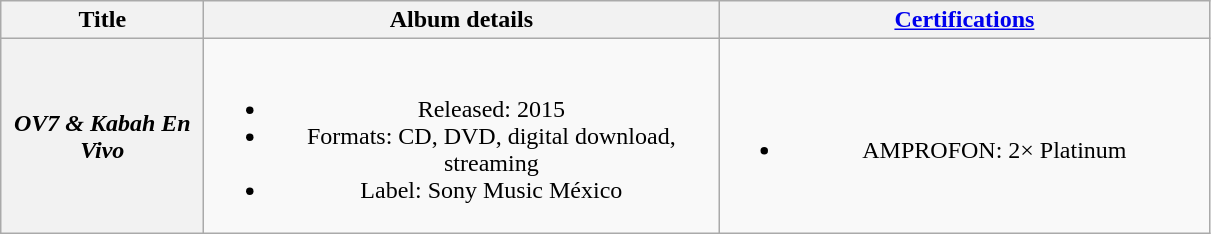<table class="wikitable plainrowheaders" style="text-align:center;">
<tr>
<th rowspan="1" scope="col" style="width:8em;">Title</th>
<th rowspan="1" scope="col" style="width:21em;">Album details</th>
<th rowspan="1" scope="col" style="width:20em;"><a href='#'>Certifications</a></th>
</tr>
<tr>
<th scope="row" align="center"><em>OV7 & Kabah En Vivo</em></th>
<td><br><ul><li>Released: 2015</li><li>Formats: CD, DVD, digital download, streaming</li><li>Label: Sony Music México</li></ul></td>
<td><br><ul><li>AMPROFON: 2× Platinum</li></ul></td>
</tr>
</table>
